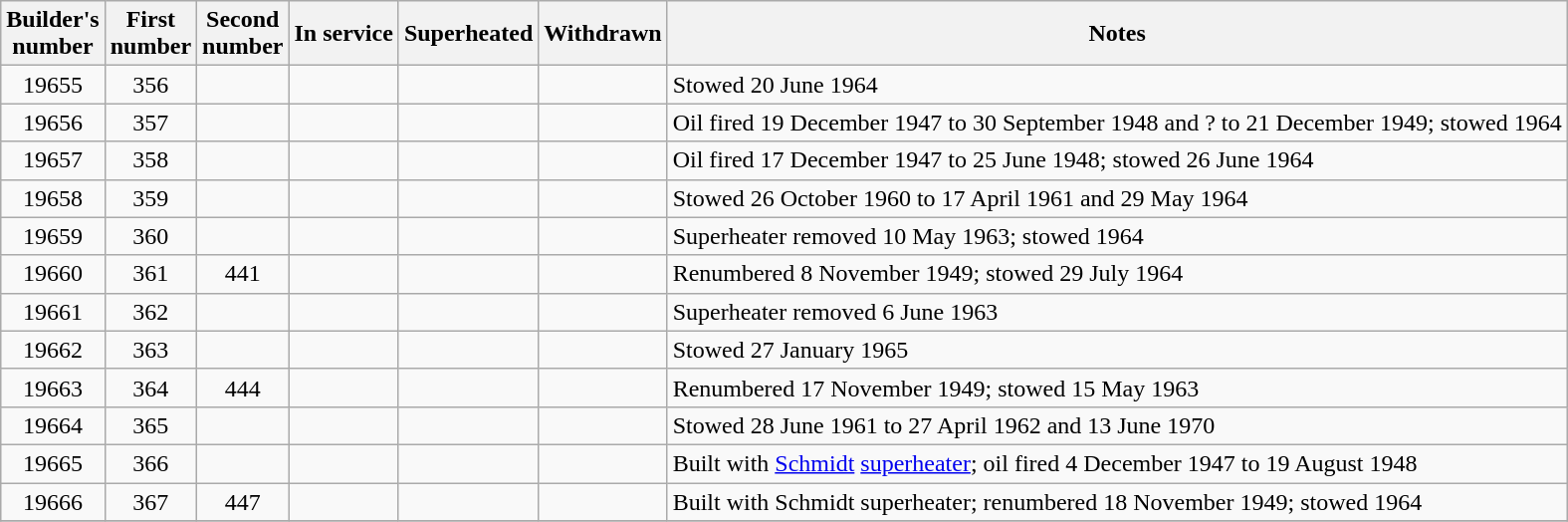<table cellpadding="2">
<tr>
<td><br><table class="wikitable sortable">
<tr>
<th>Builder's<br>number</th>
<th>First<br>number</th>
<th>Second<br>number</th>
<th>In service</th>
<th>Superheated</th>
<th>Withdrawn</th>
<th>Notes</th>
</tr>
<tr>
<td align=center>19655</td>
<td align=center>356</td>
<td align=center></td>
<td></td>
<td></td>
<td></td>
<td>Stowed 20 June 1964</td>
</tr>
<tr>
<td align=center>19656</td>
<td align=center>357</td>
<td align=center></td>
<td></td>
<td></td>
<td></td>
<td>Oil fired 19 December 1947 to 30 September 1948 and ? to 21 December 1949; stowed 1964</td>
</tr>
<tr>
<td align=center>19657</td>
<td align=center>358</td>
<td align=center></td>
<td></td>
<td></td>
<td></td>
<td>Oil fired 17 December 1947 to 25 June 1948; stowed 26 June 1964</td>
</tr>
<tr>
<td align=center>19658</td>
<td align=center>359</td>
<td align=center></td>
<td></td>
<td></td>
<td></td>
<td>Stowed 26 October 1960 to 17 April 1961 and 29 May 1964</td>
</tr>
<tr>
<td align=center>19659</td>
<td align=center>360</td>
<td align=center></td>
<td></td>
<td></td>
<td></td>
<td>Superheater removed 10 May 1963; stowed 1964</td>
</tr>
<tr>
<td align=center>19660</td>
<td align=center>361</td>
<td align=center>441</td>
<td></td>
<td></td>
<td></td>
<td>Renumbered 8 November 1949; stowed 29 July 1964</td>
</tr>
<tr>
<td align=center>19661</td>
<td align=center>362</td>
<td align=center></td>
<td></td>
<td></td>
<td></td>
<td>Superheater removed 6 June 1963</td>
</tr>
<tr>
<td align=center>19662</td>
<td align=center>363</td>
<td align=center></td>
<td></td>
<td></td>
<td></td>
<td>Stowed 27 January 1965</td>
</tr>
<tr>
<td align=center>19663</td>
<td align=center>364</td>
<td align=center>444</td>
<td></td>
<td></td>
<td></td>
<td>Renumbered 17 November 1949; stowed 15 May 1963</td>
</tr>
<tr>
<td align=center>19664</td>
<td align=center>365</td>
<td align=center></td>
<td></td>
<td></td>
<td></td>
<td>Stowed 28 June 1961 to 27 April 1962 and 13 June 1970</td>
</tr>
<tr>
<td align=center>19665</td>
<td align=center>366</td>
<td align=center></td>
<td></td>
<td></td>
<td></td>
<td>Built with <a href='#'>Schmidt</a> <a href='#'>superheater</a>; oil fired 4 December 1947 to 19 August 1948</td>
</tr>
<tr>
<td align=center>19666</td>
<td align=center>367</td>
<td align=center>447</td>
<td></td>
<td></td>
<td></td>
<td>Built with Schmidt superheater; renumbered 18 November 1949; stowed 1964</td>
</tr>
<tr>
</tr>
</table>
</td>
</tr>
</table>
